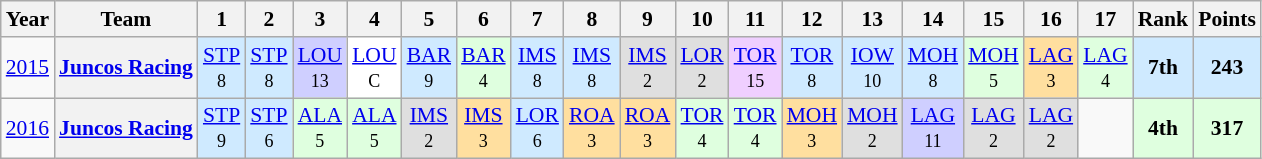<table class="wikitable" style="text-align:center; font-size:90%">
<tr>
<th>Year</th>
<th>Team</th>
<th>1</th>
<th>2</th>
<th>3</th>
<th>4</th>
<th>5</th>
<th>6</th>
<th>7</th>
<th>8</th>
<th>9</th>
<th>10</th>
<th>11</th>
<th>12</th>
<th>13</th>
<th>14</th>
<th>15</th>
<th>16</th>
<th>17</th>
<th>Rank</th>
<th>Points</th>
</tr>
<tr>
<td><a href='#'>2015</a></td>
<th><a href='#'>Juncos Racing</a></th>
<td style="background:#CFEAFF;"><a href='#'>STP</a><br><small>8</small></td>
<td style="background:#CFEAFF;"><a href='#'>STP</a><br><small>8</small></td>
<td style="background:#CFCFFF;"><a href='#'>LOU</a><br><small>13</small></td>
<td style="background:#FFFFFF;"><a href='#'>LOU</a><br><small>C</small></td>
<td style="background:#CFEAFF;"><a href='#'>BAR</a><br><small>9</small></td>
<td style="background:#DFFFDF;"><a href='#'>BAR</a><br><small>4</small></td>
<td style="background:#CFEAFF;"><a href='#'>IMS</a><br><small>8</small></td>
<td style="background:#CFEAFF;"><a href='#'>IMS</a><br><small>8</small></td>
<td style="background:#DFDFDF;"><a href='#'>IMS</a><br><small>2</small></td>
<td style="background:#DFDFDF;"><a href='#'>LOR</a><br><small>2</small></td>
<td style="background:#EFCFFF;"><a href='#'>TOR</a><br><small>15</small></td>
<td style="background:#CFEAFF;"><a href='#'>TOR</a><br><small>8</small></td>
<td style="background:#CFEAFF;"><a href='#'>IOW</a><br><small>10</small></td>
<td style="background:#CFEAFF;"><a href='#'>MOH</a><br><small>8</small></td>
<td style="background:#DFFFDF;"><a href='#'>MOH</a><br><small>5</small></td>
<td style="background:#FFDF9F;"><a href='#'>LAG</a><br><small>3</small></td>
<td style="background:#DFFFDF;"><a href='#'>LAG</a><br><small>4</small></td>
<td style="background:#CFEAFF;"><strong>7th</strong></td>
<td style="background:#CFEAFF;"><strong>243</strong></td>
</tr>
<tr>
<td><a href='#'>2016</a></td>
<th><a href='#'>Juncos Racing</a></th>
<td style="background:#CFEAFF;"><a href='#'>STP</a><br><small>9</small></td>
<td style="background:#CFEAFF;"><a href='#'>STP</a><br><small>6</small></td>
<td style="background:#DFFFDF;"><a href='#'>ALA</a><br><small>5</small></td>
<td style="background:#DFFFDF;"><a href='#'>ALA</a><br><small>5</small></td>
<td style="background:#DFDFDF;"><a href='#'>IMS</a><br><small>2</small></td>
<td style="background:#FFDF9F;"><a href='#'>IMS</a><br><small>3</small></td>
<td style="background:#CFEAFF;"><a href='#'>LOR</a><br><small>6</small></td>
<td style="background:#FFDF9F;"><a href='#'>ROA</a><br><small>3</small></td>
<td style="background:#FFDF9F;"><a href='#'>ROA</a><br><small>3</small></td>
<td style="background:#DFFFDF;"><a href='#'>TOR</a><br><small>4</small></td>
<td style="background:#DFFFDF;"><a href='#'>TOR</a><br><small>4</small></td>
<td style="background:#FFDF9F;"><a href='#'>MOH</a><br><small>3</small></td>
<td style="background:#DFDFDF;"><a href='#'>MOH</a><br><small>2</small></td>
<td style="background:#CFCFFF;"><a href='#'>LAG</a><br><small>11</small></td>
<td style="background:#DFDFDF;"><a href='#'>LAG</a><br><small>2</small></td>
<td style="background:#DFDFDF;"><a href='#'>LAG</a><br><small>2</small></td>
<td></td>
<td style="background:#DFFFDF;"><strong>4th</strong></td>
<td style="background:#DFFFDF;"><strong>317</strong></td>
</tr>
</table>
